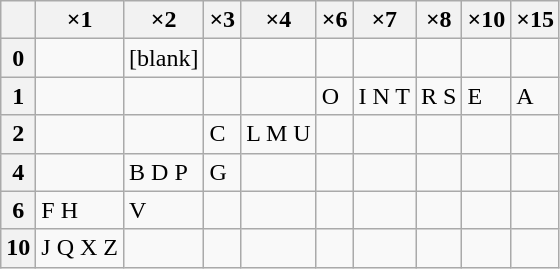<table class="wikitable floatright">
<tr>
<th></th>
<th>×1</th>
<th>×2</th>
<th>×3</th>
<th>×4</th>
<th>×6</th>
<th>×7</th>
<th>×8</th>
<th>×10</th>
<th>×15</th>
</tr>
<tr>
<th>0</th>
<td></td>
<td>[blank]</td>
<td></td>
<td></td>
<td></td>
<td></td>
<td></td>
<td></td>
<td></td>
</tr>
<tr>
<th>1</th>
<td></td>
<td></td>
<td></td>
<td></td>
<td>O</td>
<td>I N T</td>
<td>R S</td>
<td>E</td>
<td>A</td>
</tr>
<tr>
<th>2</th>
<td></td>
<td></td>
<td>C</td>
<td>L M U</td>
<td></td>
<td></td>
<td></td>
<td></td>
<td></td>
</tr>
<tr>
<th>4</th>
<td></td>
<td>B D P</td>
<td>G</td>
<td></td>
<td></td>
<td></td>
<td></td>
<td></td>
<td></td>
</tr>
<tr>
<th>6</th>
<td>F H</td>
<td>V</td>
<td></td>
<td></td>
<td></td>
<td></td>
<td></td>
<td></td>
<td></td>
</tr>
<tr>
<th>10</th>
<td>J Q X Z</td>
<td></td>
<td></td>
<td></td>
<td></td>
<td></td>
<td></td>
<td></td>
<td></td>
</tr>
</table>
